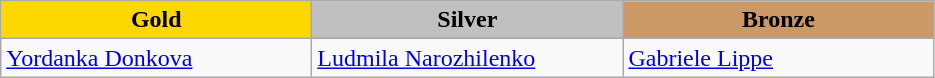<table class="wikitable" style="text-align:left">
<tr align="center">
<td width=200 bgcolor=gold><strong>Gold</strong></td>
<td width=200 bgcolor=silver><strong>Silver</strong></td>
<td width=200 bgcolor=CC9966><strong>Bronze</strong></td>
</tr>
<tr>
<td><a href='#'>Yordanka Donkova</a><br><em></em></td>
<td><a href='#'>Ludmila Narozhilenko</a><br><em></em></td>
<td><a href='#'>Gabriele Lippe</a><br><em></em></td>
</tr>
</table>
